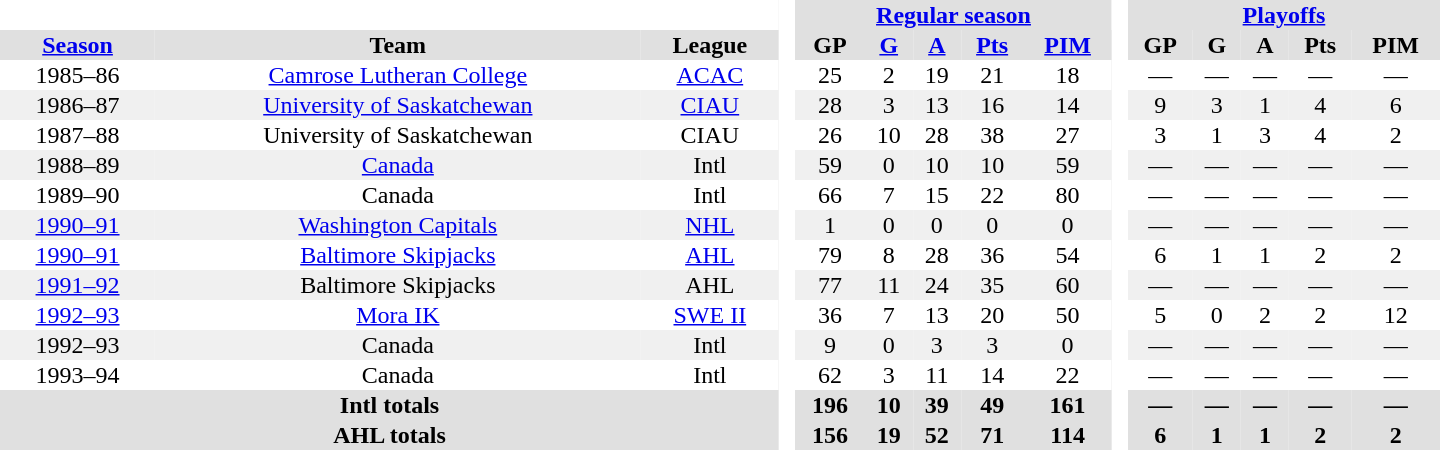<table border="0" cellpadding="1" cellspacing="0" style="text-align:center; width:60em">
<tr bgcolor="#e0e0e0">
<th colspan="3" bgcolor="#ffffff"> </th>
<th rowspan="99" bgcolor="#ffffff"> </th>
<th colspan="5"><a href='#'>Regular season</a></th>
<th rowspan="99" bgcolor="#ffffff"> </th>
<th colspan="5"><a href='#'>Playoffs</a></th>
</tr>
<tr bgcolor="#e0e0e0">
<th><a href='#'>Season</a></th>
<th>Team</th>
<th>League</th>
<th>GP</th>
<th><a href='#'>G</a></th>
<th><a href='#'>A</a></th>
<th><a href='#'>Pts</a></th>
<th><a href='#'>PIM</a></th>
<th>GP</th>
<th>G</th>
<th>A</th>
<th>Pts</th>
<th>PIM</th>
</tr>
<tr>
<td>1985–86</td>
<td><a href='#'>Camrose Lutheran College</a></td>
<td><a href='#'>ACAC</a></td>
<td>25</td>
<td>2</td>
<td>19</td>
<td>21</td>
<td>18</td>
<td>—</td>
<td>—</td>
<td>—</td>
<td>—</td>
<td>—</td>
</tr>
<tr bgcolor="#f0f0f0">
<td>1986–87</td>
<td><a href='#'>University of Saskatchewan</a></td>
<td><a href='#'>CIAU</a></td>
<td>28</td>
<td>3</td>
<td>13</td>
<td>16</td>
<td>14</td>
<td>9</td>
<td>3</td>
<td>1</td>
<td>4</td>
<td>6</td>
</tr>
<tr>
<td>1987–88</td>
<td>University of Saskatchewan</td>
<td>CIAU</td>
<td>26</td>
<td>10</td>
<td>28</td>
<td>38</td>
<td>27</td>
<td>3</td>
<td>1</td>
<td>3</td>
<td>4</td>
<td>2</td>
</tr>
<tr bgcolor="#f0f0f0">
<td>1988–89</td>
<td><a href='#'>Canada</a></td>
<td>Intl</td>
<td>59</td>
<td>0</td>
<td>10</td>
<td>10</td>
<td>59</td>
<td>—</td>
<td>—</td>
<td>—</td>
<td>—</td>
<td>—</td>
</tr>
<tr>
<td>1989–90</td>
<td>Canada</td>
<td>Intl</td>
<td>66</td>
<td>7</td>
<td>15</td>
<td>22</td>
<td>80</td>
<td>—</td>
<td>—</td>
<td>—</td>
<td>—</td>
<td>—</td>
</tr>
<tr bgcolor="#f0f0f0">
<td><a href='#'>1990–91</a></td>
<td><a href='#'>Washington Capitals</a></td>
<td><a href='#'>NHL</a></td>
<td>1</td>
<td>0</td>
<td>0</td>
<td>0</td>
<td>0</td>
<td>—</td>
<td>—</td>
<td>—</td>
<td>—</td>
<td>—</td>
</tr>
<tr>
<td><a href='#'>1990–91</a></td>
<td><a href='#'>Baltimore Skipjacks</a></td>
<td><a href='#'>AHL</a></td>
<td>79</td>
<td>8</td>
<td>28</td>
<td>36</td>
<td>54</td>
<td>6</td>
<td>1</td>
<td>1</td>
<td>2</td>
<td>2</td>
</tr>
<tr bgcolor="#f0f0f0">
<td><a href='#'>1991–92</a></td>
<td>Baltimore Skipjacks</td>
<td>AHL</td>
<td>77</td>
<td>11</td>
<td>24</td>
<td>35</td>
<td>60</td>
<td>—</td>
<td>—</td>
<td>—</td>
<td>—</td>
<td>—</td>
</tr>
<tr>
<td><a href='#'>1992–93</a></td>
<td><a href='#'>Mora IK</a></td>
<td><a href='#'>SWE II</a></td>
<td>36</td>
<td>7</td>
<td>13</td>
<td>20</td>
<td>50</td>
<td>5</td>
<td>0</td>
<td>2</td>
<td>2</td>
<td>12</td>
</tr>
<tr bgcolor="#f0f0f0">
<td>1992–93</td>
<td>Canada</td>
<td>Intl</td>
<td>9</td>
<td>0</td>
<td>3</td>
<td>3</td>
<td>0</td>
<td>—</td>
<td>—</td>
<td>—</td>
<td>—</td>
<td>—</td>
</tr>
<tr>
<td>1993–94</td>
<td>Canada</td>
<td>Intl</td>
<td>62</td>
<td>3</td>
<td>11</td>
<td>14</td>
<td>22</td>
<td>—</td>
<td>—</td>
<td>—</td>
<td>—</td>
<td>—</td>
</tr>
<tr bgcolor="#e0e0e0">
<th colspan="3">Intl totals</th>
<th>196</th>
<th>10</th>
<th>39</th>
<th>49</th>
<th>161</th>
<th>—</th>
<th>—</th>
<th>—</th>
<th>—</th>
<th>—</th>
</tr>
<tr bgcolor="#e0e0e0">
<th colspan="3">AHL totals</th>
<th>156</th>
<th>19</th>
<th>52</th>
<th>71</th>
<th>114</th>
<th>6</th>
<th>1</th>
<th>1</th>
<th>2</th>
<th>2</th>
</tr>
</table>
